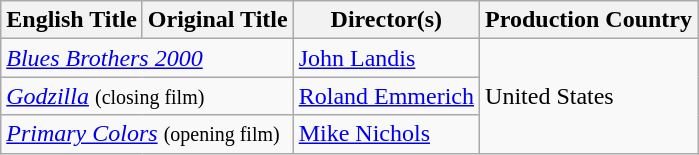<table class="wikitable">
<tr>
<th>English Title</th>
<th>Original Title</th>
<th>Director(s)</th>
<th>Production Country</th>
</tr>
<tr>
<td colspan="2"><em><a href='#'>Blues Brothers 2000</a></em></td>
<td><a href='#'>John Landis</a></td>
<td rowspan="3">United States</td>
</tr>
<tr>
<td colspan="2"><em><a href='#'>Godzilla</a></em> <small>(closing film)</small></td>
<td><a href='#'>Roland Emmerich</a></td>
</tr>
<tr>
<td colspan="2"><em><a href='#'>Primary Colors</a></em> <small>(opening film)</small></td>
<td><a href='#'>Mike Nichols</a></td>
</tr>
</table>
